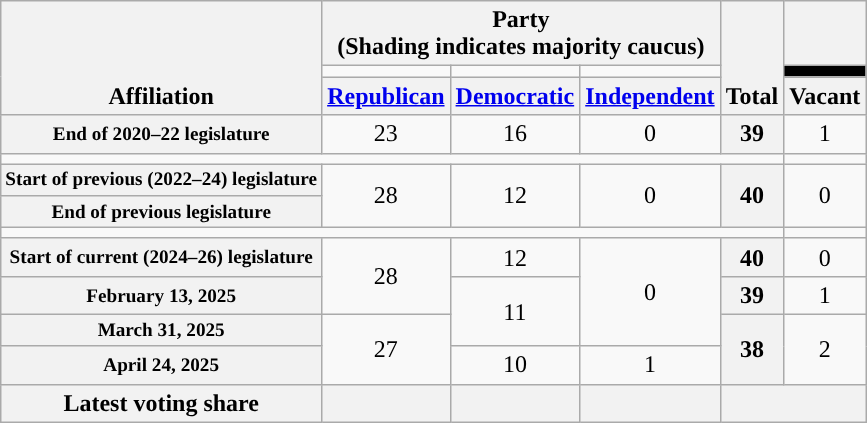<table class=wikitable style="text-align:center">
<tr style="vertical-align:bottom;">
<th rowspan=3>Affiliation</th>
<th colspan=3>Party <div>(Shading indicates majority caucus)</div></th>
<th rowspan=3>Total</th>
<th></th>
</tr>
<tr style="height:5px">
<td style="background-color:"></td>
<td style="background-color:"></td>
<td style="background-color:"></td>
<td style="background: black"></td>
</tr>
<tr>
<th><a href='#'>Republican</a></th>
<th><a href='#'>Democratic</a></th>
<th><a href='#'>Independent</a></th>
<th>Vacant</th>
</tr>
<tr>
<th nowrap style="font-size:80%">End of 2020–22 legislature</th>
<td>23</td>
<td>16</td>
<td>0</td>
<th>39</th>
<td>1</td>
</tr>
<tr>
<td colspan=5></td>
</tr>
<tr>
<th nowrap style="font-size:80%">Start of previous (2022–24) legislature</th>
<td rowspan=2 >28</td>
<td rowspan=2>12</td>
<td rowspan=2>0</td>
<th rowspan=2>40</th>
<td rowspan=2>0</td>
</tr>
<tr>
<th nowrap style="font-size:80%">End of previous legislature</th>
</tr>
<tr>
<td colspan=5></td>
</tr>
<tr>
<th nowrap style="font-size:80%">Start of current (2024–26) legislature</th>
<td rowspan=2 >28</td>
<td>12</td>
<td rowspan=3>0</td>
<th>40</th>
<td>0</td>
</tr>
<tr>
<th nowrap style="font-size:80%">February 13, 2025</th>
<td rowspan=2>11</td>
<th>39</th>
<td>1</td>
</tr>
<tr>
<th nowrap style="font-size:80%">March 31, 2025</th>
<td rowspan=2 >27</td>
<th rowspan=2>38</th>
<td rowspan=2>2</td>
</tr>
<tr>
<th nowrap style="font-size:80%">April 24, 2025</th>
<td>10</td>
<td>1</td>
</tr>
<tr>
<th>Latest voting share</th>
<th></th>
<th></th>
<th></th>
<th colspan=2></th>
</tr>
</table>
